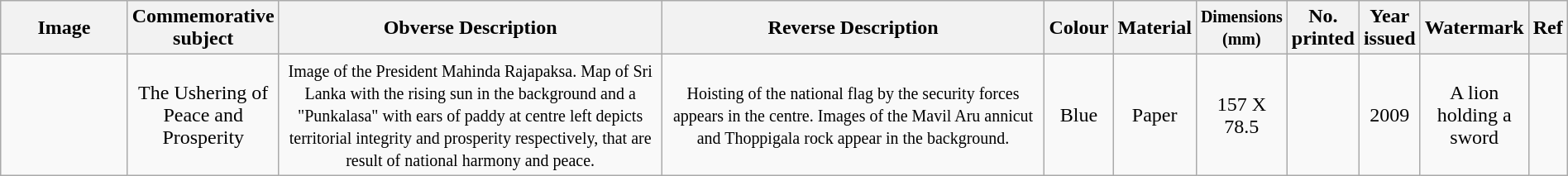<table width=100% class="wikitable sortable">
<tr>
<th width=10%>Image</th>
<th width=5%>Commemorative subject</th>
<th width=32.5%>Obverse Description</th>
<th width=32.5%>Reverse Description</th>
<th width=2%>Colour</th>
<th width=2%>Material</th>
<th width=2%><small>Dimensions (mm)</small></th>
<th width=2%>No. printed</th>
<th width=2%>Year issued</th>
<th width=2%>Watermark</th>
<th width=2%>Ref</th>
</tr>
<tr>
<td align="center"></td>
<td align="center">The Ushering of Peace and Prosperity</td>
<td align="center"><small>Image of the President Mahinda Rajapaksa. Map of Sri Lanka with the rising sun in the background and a "Punkalasa" with ears of paddy at centre left depicts territorial integrity and prosperity respectively, that are result of national harmony and peace.</small></td>
<td align="center"><small>Hoisting of the national flag by the security forces appears in the centre. Images of the Mavil Aru annicut and Thoppigala rock appear in the background.</small></td>
<td align="center">Blue</td>
<td align="center">Paper</td>
<td align="center">157 X 78.5</td>
<td align="center"></td>
<td align="center">2009</td>
<td align="center">A lion holding a sword</td>
<td align="center"></td>
</tr>
</table>
